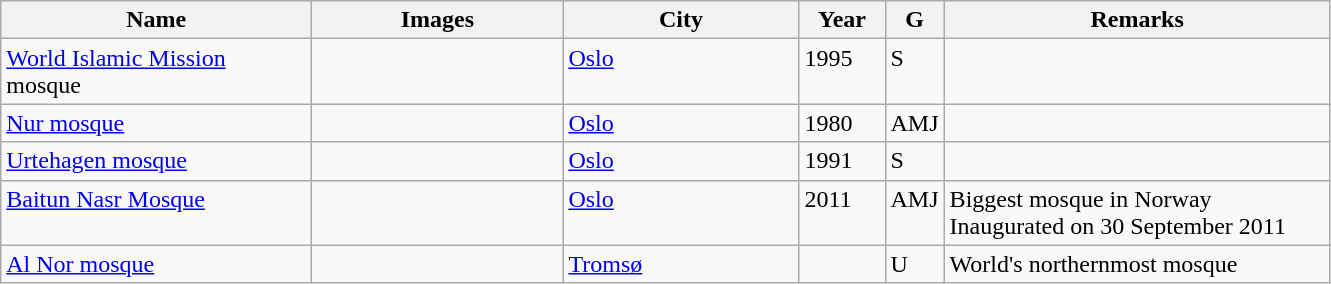<table class="wikitable sortable">
<tr>
<th align=left width=200px>Name</th>
<th align=center width=160px class=unsortable>Images</th>
<th align=left width=150px>City</th>
<th align=left width=050px>Year</th>
<th align=left width=030px>G</th>
<th align=left width=250px>Remarks</th>
</tr>
<tr valign=top>
<td><a href='#'>World Islamic Mission</a> mosque</td>
<td></td>
<td><a href='#'>Oslo</a></td>
<td>1995</td>
<td>S</td>
<td></td>
</tr>
<tr valign=top>
<td><a href='#'>Nur mosque</a></td>
<td></td>
<td><a href='#'>Oslo</a></td>
<td>1980</td>
<td>AMJ</td>
<td></td>
</tr>
<tr valign=top>
<td><a href='#'>Urtehagen mosque</a></td>
<td></td>
<td><a href='#'>Oslo</a></td>
<td>1991</td>
<td>S</td>
<td></td>
</tr>
<tr valign=top>
<td><a href='#'>Baitun Nasr Mosque</a></td>
<td></td>
<td><a href='#'>Oslo</a></td>
<td>2011</td>
<td>AMJ</td>
<td>Biggest mosque in Norway Inaugurated on 30 September 2011</td>
</tr>
<tr valign=top>
<td><a href='#'>Al Nor mosque</a></td>
<td></td>
<td><a href='#'>Tromsø</a></td>
<td></td>
<td>U</td>
<td>World's northernmost mosque</td>
</tr>
</table>
